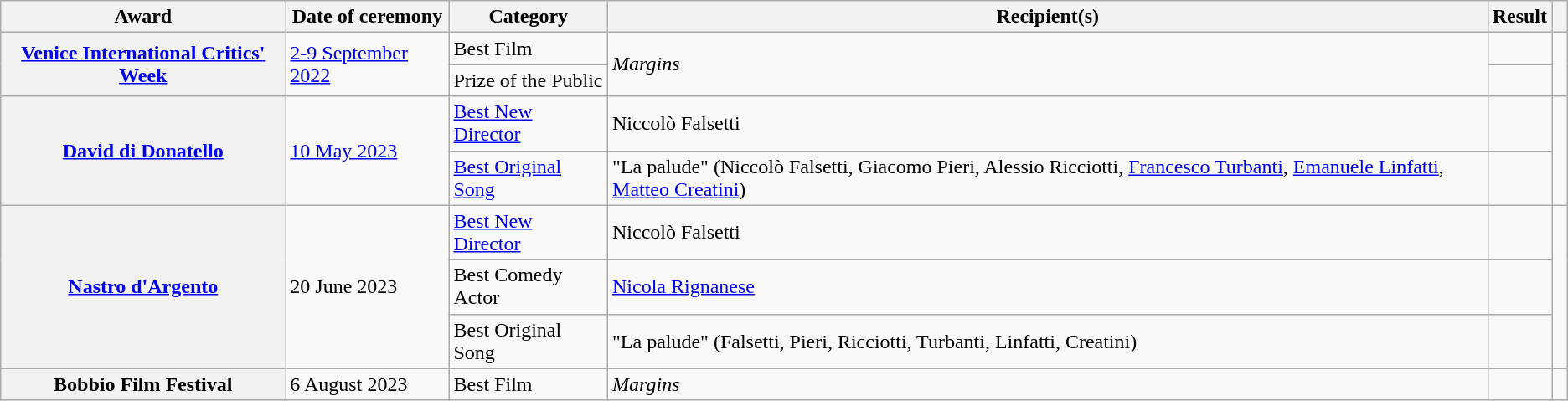<table class="wikitable sortable plainrowheaders">
<tr>
<th scope="col">Award</th>
<th scope="col">Date of ceremony</th>
<th scope="col">Category</th>
<th scope="col">Recipient(s)</th>
<th scope="col">Result</th>
<th scope="col" class="unsortable" style="width:1%;"></th>
</tr>
<tr>
<th scope="row" rowspan="2"><a href='#'>Venice International Critics' Week</a></th>
<td rowspan="2"><a href='#'>2-9 September 2022</a></td>
<td>Best Film</td>
<td rowspan="2"><em>Margins</em></td>
<td></td>
<td align="center" rowspan="2"></td>
</tr>
<tr>
<td>Prize of the Public</td>
<td></td>
</tr>
<tr>
<th scope="row" rowspan="2"><a href='#'>David di Donatello</a></th>
<td rowspan="2"><a href='#'>10 May 2023</a></td>
<td><a href='#'>Best New Director</a></td>
<td>Niccolò Falsetti</td>
<td></td>
<td align="center" rowspan=2></td>
</tr>
<tr>
<td><a href='#'>Best Original Song</a></td>
<td>"La palude" (Niccolò Falsetti, Giacomo Pieri, Alessio Ricciotti, <a href='#'>Francesco Turbanti</a>, <a href='#'>Emanuele Linfatti</a>, <a href='#'>Matteo Creatini</a>)</td>
<td></td>
</tr>
<tr>
<th scope="row" rowspan="3"><a href='#'>Nastro d'Argento</a></th>
<td rowspan="3">20 June 2023</td>
<td><a href='#'>Best New Director</a></td>
<td>Niccolò Falsetti</td>
<td></td>
<td align="center" rowspan=3></td>
</tr>
<tr>
<td>Best Comedy Actor</td>
<td><a href='#'>Nicola Rignanese</a></td>
<td></td>
</tr>
<tr>
<td>Best Original Song</td>
<td>"La palude" (Falsetti, Pieri, Ricciotti, Turbanti, Linfatti, Creatini)</td>
<td></td>
</tr>
<tr>
<th scope="row">Bobbio Film Festival</th>
<td>6 August 2023</td>
<td>Best Film</td>
<td><em>Margins</em></td>
<td></td>
<td align="center"></td>
</tr>
</table>
